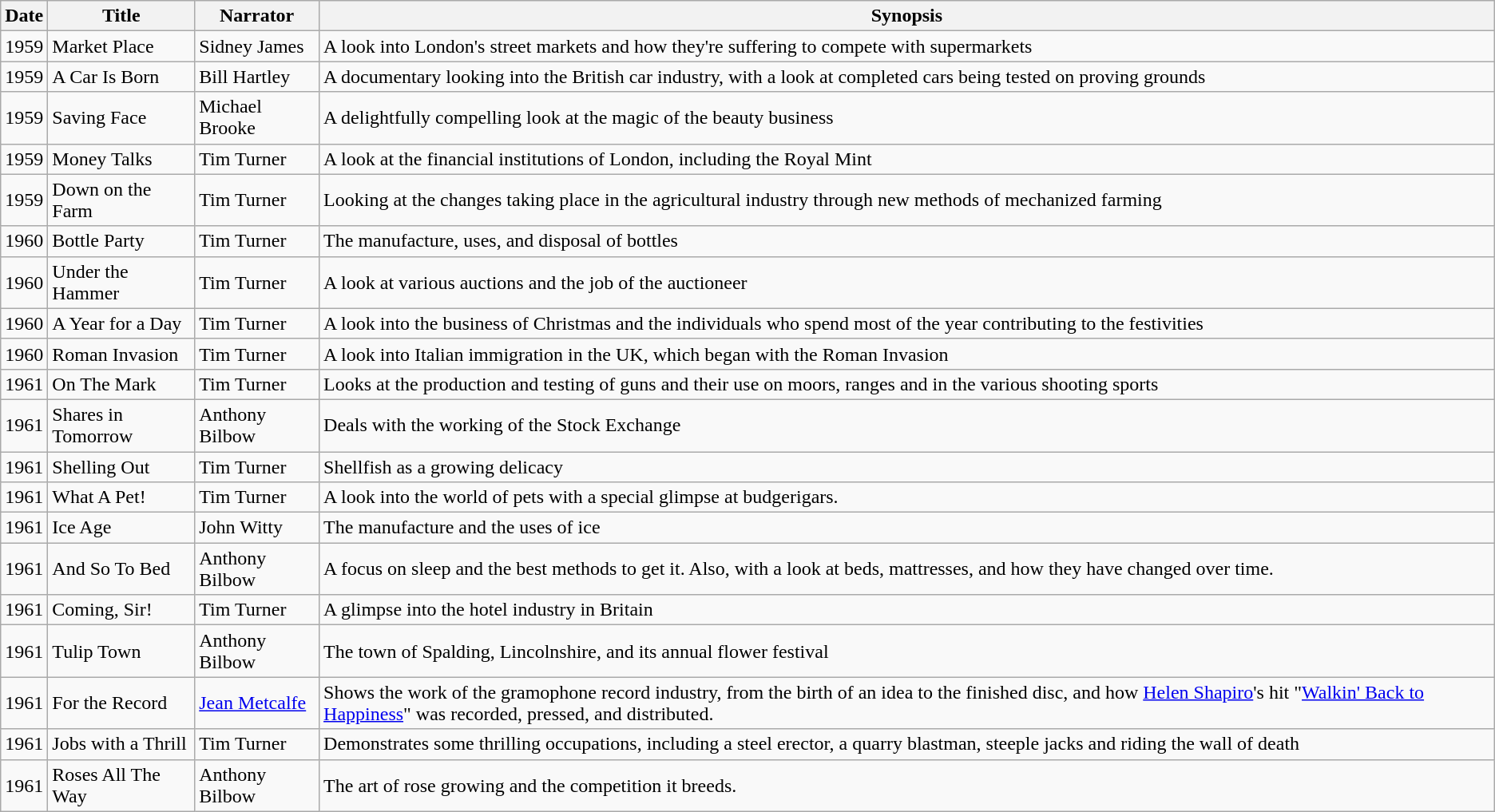<table class="wikitable">
<tr>
<th>Date</th>
<th>Title</th>
<th>Narrator</th>
<th>Synopsis</th>
</tr>
<tr>
<td>1959</td>
<td>Market Place</td>
<td>Sidney James</td>
<td>A look into London's street markets and how they're suffering to compete with supermarkets</td>
</tr>
<tr>
<td>1959</td>
<td>A Car Is Born</td>
<td>Bill Hartley</td>
<td>A documentary looking into the British car industry, with a look at completed cars being tested on proving grounds</td>
</tr>
<tr>
<td>1959</td>
<td>Saving Face</td>
<td>Michael Brooke</td>
<td>A delightfully compelling look at the magic of the beauty business</td>
</tr>
<tr>
<td>1959</td>
<td>Money Talks</td>
<td>Tim  Turner</td>
<td>A look at the financial institutions of London, including the Royal Mint</td>
</tr>
<tr>
<td>1959</td>
<td>Down on the Farm</td>
<td>Tim Turner</td>
<td>Looking at the changes taking place in the agricultural industry through new methods of mechanized farming</td>
</tr>
<tr>
<td>1960</td>
<td>Bottle Party</td>
<td>Tim Turner</td>
<td>The manufacture, uses, and disposal of bottles</td>
</tr>
<tr>
<td>1960</td>
<td>Under the Hammer</td>
<td>Tim Turner</td>
<td>A look at various auctions and the job of the auctioneer</td>
</tr>
<tr>
<td>1960</td>
<td>A Year for a Day</td>
<td>Tim Turner</td>
<td>A look into the business of Christmas and the individuals who spend most of the year contributing to the festivities</td>
</tr>
<tr>
<td>1960</td>
<td>Roman Invasion</td>
<td>Tim Turner</td>
<td>A look into Italian immigration in the UK, which began with the Roman Invasion</td>
</tr>
<tr>
<td>1961</td>
<td>On The Mark</td>
<td>Tim Turner</td>
<td>Looks at the production and testing of guns and their use on moors, ranges and in the various shooting sports</td>
</tr>
<tr>
<td>1961</td>
<td>Shares in Tomorrow</td>
<td>Anthony Bilbow</td>
<td>Deals with the working of the Stock Exchange</td>
</tr>
<tr>
<td>1961</td>
<td>Shelling Out</td>
<td>Tim Turner</td>
<td>Shellfish as a growing delicacy</td>
</tr>
<tr>
<td>1961</td>
<td>What A Pet!</td>
<td>Tim Turner</td>
<td>A look into the world of pets with a special glimpse at budgerigars.</td>
</tr>
<tr>
<td>1961</td>
<td>Ice Age</td>
<td>John Witty</td>
<td>The manufacture and the uses of ice</td>
</tr>
<tr>
<td>1961</td>
<td>And So To Bed</td>
<td>Anthony Bilbow</td>
<td>A focus on sleep and the best methods to get it. Also, with a look at beds, mattresses, and how they have changed over time.</td>
</tr>
<tr>
<td>1961</td>
<td>Coming, Sir!</td>
<td>Tim Turner</td>
<td>A glimpse into the hotel industry in Britain</td>
</tr>
<tr>
<td>1961</td>
<td>Tulip Town</td>
<td>Anthony Bilbow</td>
<td>The town of Spalding, Lincolnshire, and its annual flower festival</td>
</tr>
<tr>
<td>1961</td>
<td>For the Record</td>
<td><a href='#'>Jean Metcalfe</a></td>
<td>Shows the work of the gramophone record industry, from the birth of an idea to the finished disc, and how <a href='#'>Helen Shapiro</a>'s hit "<a href='#'>Walkin' Back to Happiness</a>" was recorded, pressed, and distributed.</td>
</tr>
<tr>
<td>1961</td>
<td>Jobs with a Thrill</td>
<td>Tim Turner</td>
<td>Demonstrates some thrilling occupations, including a steel erector, a quarry blastman, steeple jacks and riding the wall of death</td>
</tr>
<tr>
<td>1961</td>
<td>Roses All The Way</td>
<td>Anthony Bilbow</td>
<td>The art of rose growing and the competition it breeds.</td>
</tr>
</table>
